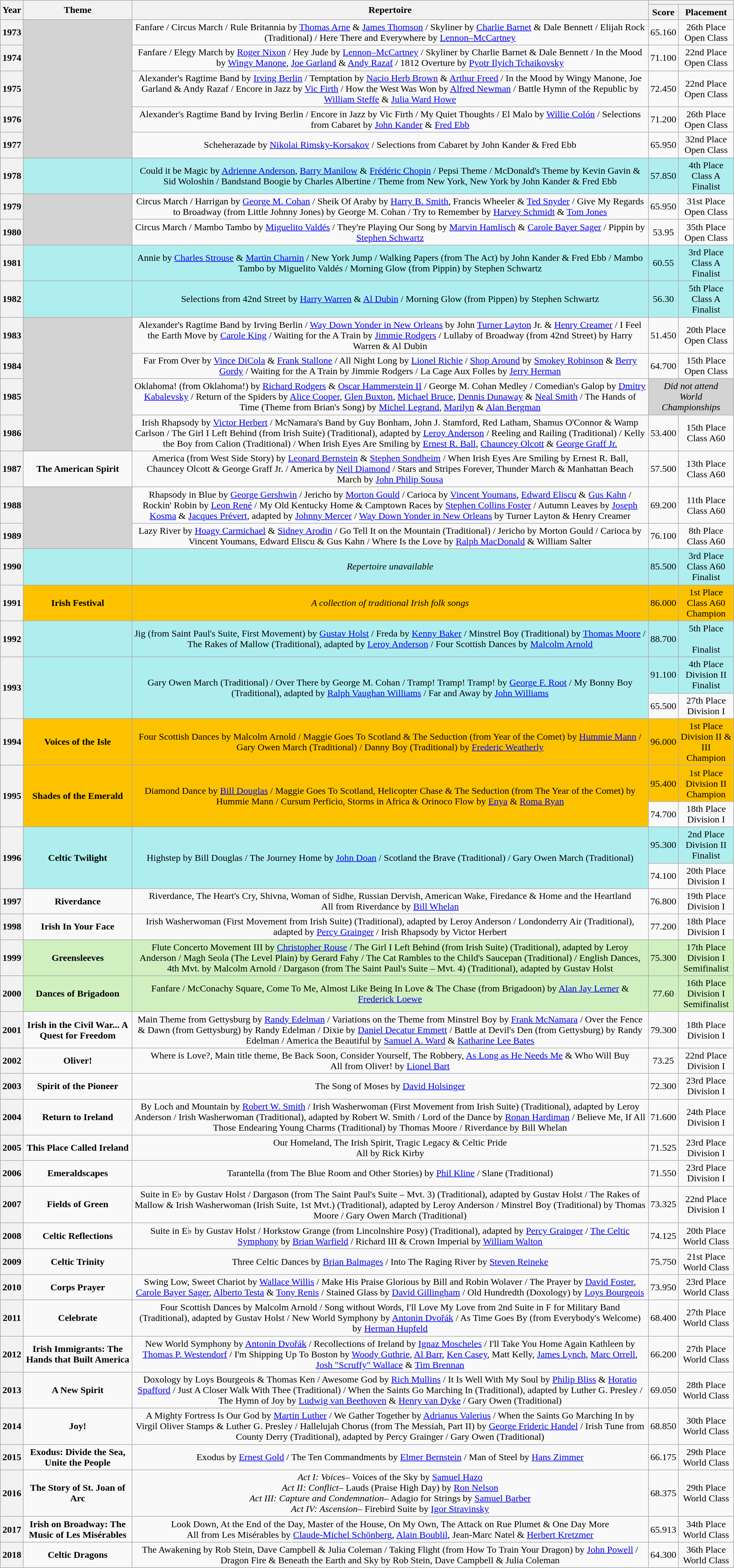<table class="wikitable" style="text-align: center">
<tr>
<th scope="col" rowspan="2">Year</th>
<th scope="col" rowspan="2">Theme</th>
<th scope="col" rowspan="2">Repertoire</th>
<th scope="col" colspan="2"></th>
</tr>
<tr>
<th scope="col">Score</th>
<th scope="col">Placement</th>
</tr>
<tr>
<th scope="row">1973</th>
<td rowspan="5" bgcolor="lightgray"></td>
<td>Fanfare / Circus March / Rule Britannia by <a href='#'>Thomas Arne</a> & <a href='#'>James Thomson</a> / Skyliner by <a href='#'>Charlie Barnet</a> & Dale Bennett / Elijah Rock (Traditional) / Here There and Everywhere by <a href='#'>Lennon–McCartney</a></td>
<td>65.160</td>
<td>26th Place<br>Open Class</td>
</tr>
<tr>
<th scope="row">1974</th>
<td>Fanfare / Elegy March by <a href='#'>Roger Nixon</a> / Hey Jude by <a href='#'>Lennon–McCartney</a> / Skyliner by Charlie Barnet & Dale Bennett / In the Mood by <a href='#'>Wingy Manone</a>, <a href='#'>Joe Garland</a> & <a href='#'>Andy Razaf</a> / 1812 Overture by <a href='#'>Pyotr Ilyich Tchaikovsky</a></td>
<td>71.100</td>
<td>22nd Place<br>Open Class</td>
</tr>
<tr>
<th scope="row">1975</th>
<td>Alexander's Ragtime Band by <a href='#'>Irving Berlin</a> / Temptation by <a href='#'>Nacio Herb Brown</a> & <a href='#'>Arthur Freed</a> / In the Mood by Wingy Manone, Joe Garland & Andy Razaf / Encore in Jazz by <a href='#'>Vic Firth</a> / How the West Was Won by <a href='#'>Alfred Newman</a> / Battle Hymn of the Republic by <a href='#'>William Steffe</a> & <a href='#'>Julia Ward Howe</a></td>
<td>72.450</td>
<td>22nd Place<br>Open Class</td>
</tr>
<tr>
<th scope="row">1976</th>
<td>Alexander's Ragtime Band by Irving Berlin / Encore in Jazz by Vic Firth / My Quiet Thoughts / El Malo by <a href='#'>Willie Colón</a> / Selections from Cabaret by <a href='#'>John Kander</a> & <a href='#'>Fred Ebb</a></td>
<td>71.200</td>
<td>26th Place<br>Open Class</td>
</tr>
<tr>
<th scope="row">1977</th>
<td>Scheherazade by <a href='#'>Nikolai Rimsky-Korsakov</a> / Selections from Cabaret by John Kander & Fred Ebb</td>
<td>65.950</td>
<td>32nd Place<br>Open Class</td>
</tr>
<tr bgcolor=#AFEEEE>
<th scope="row">1978</th>
<td></td>
<td>Could it be Magic by <a href='#'>Adrienne Anderson</a>, <a href='#'>Barry Manilow</a> & <a href='#'>Frédéric Chopin</a> / Pepsi Theme / McDonald's Theme by Kevin Gavin & Sid Woloshin / Bandstand Boogie by Charles Albertine / Theme from New York, New York by John Kander & Fred Ebb</td>
<td>57.850</td>
<td>4th Place<br>Class A<br>Finalist</td>
</tr>
<tr>
<th scope="row">1979</th>
<td rowspan="2" bgcolor="lightgray"></td>
<td>Circus March / Harrigan by <a href='#'>George M. Cohan</a> / Sheik Of Araby by <a href='#'>Harry B. Smith</a>, Francis Wheeler & <a href='#'>Ted Snyder</a> / Give My Regards to Broadway (from Little Johnny Jones) by George M. Cohan / Try to Remember by <a href='#'>Harvey Schmidt</a> & <a href='#'>Tom Jones</a></td>
<td>65.950</td>
<td>31st Place<br>Open Class</td>
</tr>
<tr>
<th scope="row">1980</th>
<td>Circus March / Mambo Tambo by <a href='#'>Miguelito Valdés</a> / They're Playing Our Song by <a href='#'>Marvin Hamlisch</a> & <a href='#'>Carole Bayer Sager</a> / Pippin by <a href='#'>Stephen Schwartz</a></td>
<td>53.95</td>
<td>35th Place<br>Open Class</td>
</tr>
<tr bgcolor=#AFEEEE>
<th scope="row">1981</th>
<td></td>
<td>Annie by <a href='#'>Charles Strouse</a> & <a href='#'>Martin Charnin</a> / New York Jump / Walking Papers (from The Act) by John Kander & Fred Ebb / Mambo Tambo by Miguelito Valdés / Morning Glow (from Pippin) by Stephen Schwartz</td>
<td>60.55</td>
<td>3rd Place<br>Class A<br>Finalist</td>
</tr>
<tr bgcolor=#AFEEEE>
<th scope="row">1982</th>
<td></td>
<td>Selections from 42nd Street by <a href='#'>Harry Warren</a> & <a href='#'>Al Dubin</a> / Morning Glow (from Pippen) by Stephen Schwartz</td>
<td>56.30</td>
<td>5th Place<br>Class A<br>Finalist</td>
</tr>
<tr>
<th scope="row">1983</th>
<td rowspan="4" bgcolor="lightgray"></td>
<td>Alexander's Ragtime Band by Irving Berlin / <a href='#'>Way Down Yonder in New Orleans</a> by John <a href='#'>Turner Layton</a> Jr. & <a href='#'>Henry Creamer</a> / I Feel the Earth Move by <a href='#'>Carole King</a> / Waiting for the A Train by <a href='#'>Jimmie Rodgers</a> / Lullaby of Broadway (from 42nd Street) by Harry Warren & Al Dubin</td>
<td>51.450</td>
<td>20th Place<br>Open Class</td>
</tr>
<tr>
<th scope="row">1984</th>
<td>Far From Over by <a href='#'>Vince DiCola</a> & <a href='#'>Frank Stallone</a> / All Night Long by <a href='#'>Lionel Richie</a> / <a href='#'>Shop Around</a> by <a href='#'>Smokey Robinson</a> & <a href='#'>Berry Gordy</a> / Waiting for the A Train by Jimmie Rodgers / La Cage Aux Folles by <a href='#'>Jerry Herman</a></td>
<td>64.700</td>
<td>15th Place<br>Open Class</td>
</tr>
<tr>
<th scope="row">1985</th>
<td>Oklahoma! (from Oklahoma!) by <a href='#'>Richard Rodgers</a> & <a href='#'>Oscar Hammerstein II</a> / George M. Cohan Medley / Comedian's Galop by <a href='#'>Dmitry Kabalevsky</a> / Return of the Spiders by <a href='#'>Alice Cooper</a>, <a href='#'>Glen Buxton</a>, <a href='#'>Michael Bruce</a>, <a href='#'>Dennis Dunaway</a> & <a href='#'>Neal Smith</a> / The Hands of Time (Theme from Brian's Song) by <a href='#'>Michel Legrand</a>, <a href='#'>Marilyn</a> & <a href='#'>Alan Bergman</a></td>
<td colspan="2" bgcolor="lightgray"><em>Did not attend<br>World Championships</em></td>
</tr>
<tr>
<th scope="row">1986</th>
<td>Irish Rhapsody by <a href='#'>Victor Herbert</a> / McNamara's Band by Guy Bonham, John J. Stamford, Red Latham, Shamus O'Connor & Wamp Carlson / The Girl I Left Behind (from Irish Suite) (Traditional), adapted by <a href='#'>Leroy Anderson</a> / Reeling and Railing (Traditional) / Kelly the Boy from Calion (Traditional) / When Irish Eyes Are Smiling by <a href='#'>Ernest R. Ball</a>, <a href='#'>Chauncey Olcott</a> & <a href='#'>George Graff Jr.</a></td>
<td>53.400</td>
<td>15th Place<br>Class A60</td>
</tr>
<tr>
<th scope="row">1987</th>
<td><strong>The American Spirit</strong></td>
<td>America (from West Side Story) by <a href='#'>Leonard Bernstein</a> & <a href='#'>Stephen Sondheim</a> / When Irish Eyes Are Smiling by Ernest R. Ball, Chauncey Olcott & George Graff Jr. / America by <a href='#'>Neil Diamond</a> / Stars and Stripes Forever, Thunder March & Manhattan Beach March by <a href='#'>John Philip Sousa</a></td>
<td>57.500</td>
<td>13th Place<br>Class A60</td>
</tr>
<tr>
<th scope="row">1988</th>
<td rowspan="2" bgcolor="lightgray"></td>
<td>Rhapsody in Blue by <a href='#'>George Gershwin</a> / Jericho by <a href='#'>Morton Gould</a> / Carioca by <a href='#'>Vincent Youmans</a>, <a href='#'>Edward Eliscu</a> & <a href='#'>Gus Kahn</a> / Rockin' Robin by <a href='#'>Leon René</a> / My Old Kentucky Home & Camptown Races by <a href='#'>Stephen Collins Foster</a> / Autumn Leaves by <a href='#'>Joseph Kosma</a> & <a href='#'>Jacques Prévert</a>, adapted by <a href='#'>Johnny Mercer</a> / <a href='#'>Way Down Yonder in New Orleans</a> by Turner Layton & Henry Creamer</td>
<td>69.200</td>
<td>11th Place<br>Class A60</td>
</tr>
<tr>
<th scope="row">1989</th>
<td>Lazy River by <a href='#'>Hoagy Carmichael</a> & <a href='#'>Sidney Arodin</a> / Go Tell It on the Mountain (Traditional) / Jericho by Morton Gould / Carioca by Vincent Youmans, Edward Eliscu & Gus Kahn / Where Is the Love by <a href='#'>Ralph MacDonald</a> & William Salter</td>
<td>76.100</td>
<td>8th Place<br>Class A60</td>
</tr>
<tr bgcolor=#afeeee>
<th scope="row">1990</th>
<td></td>
<td><em>Repertoire unavailable</em></td>
<td>85.500</td>
<td>3rd Place<br>Class A60<br>Finalist</td>
</tr>
<tr bgcolor=#fcc200>
<th scope="row">1991</th>
<td><strong>Irish Festival</strong></td>
<td><em>A collection of traditional Irish folk songs</em></td>
<td>86.000</td>
<td>1st Place<br>Class A60<br>Champion</td>
</tr>
<tr bgcolor=#afeeee>
<th scope="row">1992</th>
<td></td>
<td>Jig (from Saint Paul's Suite, First Movement) by <a href='#'>Gustav Holst</a> / Freda by <a href='#'>Kenny Baker</a> / Minstrel Boy (Traditional) by <a href='#'>Thomas Moore</a> / The Rakes of Mallow (Traditional), adapted by <a href='#'>Leroy Anderson</a> / Four Scottish Dances by <a href='#'>Malcolm Arnold</a></td>
<td>88.700</td>
<td>5th Place<br><br>Finalist</td>
</tr>
<tr bgcolor=#AFEEEE>
<th scope="row" rowspan="2">1993</th>
<td rowspan="2"></td>
<td rowspan="2">Gary Owen March (Traditional) / Over There by George M. Cohan / Tramp! Tramp! Tramp! by <a href='#'>George F. Root</a> / My Bonny Boy (Traditional), adapted by <a href='#'>Ralph Vaughan Williams</a> / Far and Away by <a href='#'>John Williams</a></td>
<td>91.100</td>
<td>4th Place<br>Division II<br>Finalist</td>
</tr>
<tr>
<td>65.500</td>
<td>27th Place<br>Division I</td>
</tr>
<tr bgcolor="#FCC200">
<th scope="row">1994</th>
<td><strong>Voices of the Isle</strong></td>
<td>Four Scottish Dances by Malcolm Arnold / Maggie Goes To Scotland & The Seduction (from Year of the Comet) by <a href='#'>Hummie Mann</a> / Gary Owen March (Traditional) / Danny Boy (Traditional) by <a href='#'>Frederic Weatherly</a></td>
<td>96.000</td>
<td>1st Place<br>Division II & III<br>Champion</td>
</tr>
<tr bgcolor="#FCC200">
<th scope="row" rowspan="2">1995</th>
<td rowspan="2"><strong>Shades of the Emerald</strong></td>
<td rowspan="2">Diamond Dance by <a href='#'>Bill Douglas</a> / Maggie Goes To Scotland, Helicopter Chase & The Seduction (from The Year of the Comet) by Hummie Mann / Cursum Perficio, Storms in Africa & Orinoco Flow by <a href='#'>Enya</a> & <a href='#'>Roma Ryan</a></td>
<td>95.400</td>
<td>1st Place<br>Division II<br>Champion</td>
</tr>
<tr>
<td>74.700</td>
<td>18th Place<br>Division I</td>
</tr>
<tr bgcolor="#AFEEEE">
<th scope="row" rowspan="2">1996</th>
<td rowspan="2"><strong>Celtic Twilight</strong></td>
<td rowspan="2">Highstep by Bill Douglas / The Journey Home by <a href='#'>John Doan</a> / Scotland the Brave (Traditional) / Gary Owen March (Traditional)</td>
<td>95.300</td>
<td>2nd Place<br>Division II<br>Finalist</td>
</tr>
<tr>
<td>74.100</td>
<td>20th Place<br>Division I</td>
</tr>
<tr>
<th scope="row">1997</th>
<td><strong>Riverdance</strong></td>
<td>Riverdance, The Heart's Cry, Shivna, Woman of Sidhe, Russian Dervish, American Wake, Firedance & Home and the Heartland<br>All from Riverdance by <a href='#'>Bill Whelan</a></td>
<td>76.800</td>
<td>19th Place<br>Division I</td>
</tr>
<tr>
<th scope="row">1998</th>
<td><strong>Irish In Your Face</strong></td>
<td>Irish Washerwoman (First Movement from Irish Suite) (Traditional), adapted by Leroy Anderson / Londonderry Air (Traditional), adapted by <a href='#'>Percy Grainger</a> / Irish Rhapsody by Victor Herbert</td>
<td>77.200</td>
<td>18th Place<br>Division I</td>
</tr>
<tr bgcolor="#D0F0C0">
<th scope="row">1999</th>
<td><strong>Greensleeves</strong></td>
<td>Flute Concerto Movement III by <a href='#'>Christopher Rouse</a> / The Girl I Left Behind (from Irish Suite) (Traditional), adapted by Leroy Anderson / Magh Seola (The Level Plain) by Gerard Fahy / The Cat Rambles to the Child's Saucepan (Traditional) / English Dances, 4th Mvt. by Malcolm Arnold / Dargason (from The Saint Paul's Suite – Mvt. 4) (Traditional), adapted by Gustav Holst</td>
<td>75.300</td>
<td>17th Place<br>Division I<br>Semifinalist</td>
</tr>
<tr bgcolor="#D0F0C0">
<th scope="row">2000</th>
<td><strong>Dances of Brigadoon</strong></td>
<td>Fanfare / McConachy Square, Come To Me, Almost Like Being In Love & The Chase (from Brigadoon) by <a href='#'>Alan Jay Lerner</a> & <a href='#'>Frederick Loewe</a></td>
<td>77.60</td>
<td>16th Place<br>Division I<br>Semifinalist</td>
</tr>
<tr>
<th scope="row">2001</th>
<td><strong>Irish in the Civil War... A Quest for Freedom</strong></td>
<td>Main Theme from Gettysburg by <a href='#'>Randy Edelman</a> / Variations on the Theme from Minstrel Boy by <a href='#'>Frank McNamara</a> / Over the Fence & Dawn (from Gettysburg) by Randy Edelman / Dixie by <a href='#'>Daniel Decatur Emmett</a> / Battle at Devil's Den (from Gettysburg) by Randy Edelman / America the Beautiful by <a href='#'>Samuel A. Ward</a> & <a href='#'>Katharine Lee Bates</a></td>
<td>79.300</td>
<td>18th Place<br>Division I</td>
</tr>
<tr>
<th scope="row">2002</th>
<td><strong>Oliver!</strong></td>
<td>Where is Love?, Main title theme, Be Back Soon, Consider Yourself, The Robbery, <a href='#'>As Long as He Needs Me</a> & Who Will Buy<br>All from Oliver! by <a href='#'>Lionel Bart</a></td>
<td>73.25</td>
<td>22nd Place<br>Division I</td>
</tr>
<tr>
<th scope="row">2003</th>
<td><strong>Spirit of the Pioneer</strong></td>
<td>The Song of Moses by <a href='#'>David Holsinger</a></td>
<td>72.300</td>
<td>23rd Place<br>Division I</td>
</tr>
<tr>
<th scope="row">2004</th>
<td><strong>Return to Ireland</strong></td>
<td>By Loch and Mountain by <a href='#'>Robert W. Smith</a> / Irish Washerwoman (First Movement from Irish Suite) (Traditional), adapted by Leroy Anderson / Irish Washerwoman (Traditional), adapted by Robert W. Smith / Lord of the Dance by <a href='#'>Ronan Hardiman</a> / Believe Me, If All Those Endearing Young Charms (Traditional) by Thomas Moore / Riverdance by Bill Whelan</td>
<td>71.600</td>
<td>24th Place<br>Division I</td>
</tr>
<tr>
<th scope="row">2005</th>
<td><strong>This Place Called Ireland</strong></td>
<td>Our Homeland, The Irish Spirit, Tragic Legacy & Celtic Pride<br>All by Rick Kirby</td>
<td>71.525</td>
<td>23rd Place<br>Division I</td>
</tr>
<tr>
<th scope="row">2006</th>
<td><strong>Emeraldscapes</strong></td>
<td>Tarantella (from The Blue Room and Other Stories) by <a href='#'>Phil Kline</a> / Slane (Traditional)</td>
<td>71.550</td>
<td>23rd Place<br>Division I</td>
</tr>
<tr>
<th scope="row">2007</th>
<td><strong>Fields of Green</strong></td>
<td>Suite in E♭ by Gustav Holst / Dargason (from The Saint Paul's Suite – Mvt. 3) (Traditional), adapted by Gustav Holst / The Rakes of Mallow & Irish Washerwoman (Irish Suite, 1st Mvt.) (Traditional), adapted by Leroy Anderson / Minstrel Boy (Traditional) by Thomas Moore / Gary Owen March (Traditional)</td>
<td>73.325</td>
<td>22nd Place<br>Division I</td>
</tr>
<tr>
<th scope="row">2008</th>
<td><strong>Celtic Reflections</strong></td>
<td>Suite in E♭ by Gustav Holst / Horkstow Grange (from Lincolnshire Posy) (Traditional), adapted by <a href='#'>Percy Grainger</a> / <a href='#'>The Celtic Symphony</a> by <a href='#'>Brian Warfield</a> / Richard III & Crown Imperial by <a href='#'>William Walton</a></td>
<td>74.125</td>
<td>20th Place<br>World Class</td>
</tr>
<tr>
<th scope="row">2009</th>
<td><strong>Celtic Trinity</strong></td>
<td>Three Celtic Dances by <a href='#'>Brian Balmages</a> / Into The Raging River by <a href='#'>Steven Reineke</a></td>
<td>75.750</td>
<td>21st Place<br>World Class</td>
</tr>
<tr>
<th scope="row">2010</th>
<td><strong>Corps Prayer</strong></td>
<td>Swing Low, Sweet Chariot by <a href='#'>Wallace Willis</a> / Make His Praise Glorious by Bill and Robin Wolaver / The Prayer by <a href='#'>David Foster</a>, <a href='#'>Carole Bayer Sager</a>, <a href='#'>Alberto Testa</a> & <a href='#'>Tony Renis</a> / Stained Glass by <a href='#'>David Gillingham</a> / Old Hundredth (Doxology) by <a href='#'>Loys Bourgeois</a></td>
<td>73.950</td>
<td>23rd Place<br>World Class</td>
</tr>
<tr>
<th scope="row">2011</th>
<td><strong>Celebrate</strong></td>
<td>Four Scottish Dances by Malcolm Arnold / Song without Words, I'll Love My Love from 2nd Suite in F for Military Band (Traditional), adapted by Gustav Holst / New World Symphony by <a href='#'>Antonin Dvořák</a> / As Time Goes By (from Everybody's Welcome) by <a href='#'>Herman Hupfeld</a></td>
<td>68.400</td>
<td>27th Place<br>World Class</td>
</tr>
<tr>
<th scope="row">2012</th>
<td><strong>Irish Immigrants: The Hands that Built America</strong></td>
<td>New World Symphony by <a href='#'>Antonín Dvořák</a> / Recollections of Ireland by <a href='#'>Ignaz Moscheles</a> / I'll Take You Home Again Kathleen by <a href='#'>Thomas P. Westendorf</a> / I'm Shipping Up To Boston by <a href='#'>Woody Guthrie</a>, <a href='#'>Al Barr</a>, <a href='#'>Ken Casey</a>, Matt Kelly, <a href='#'>James Lynch</a>, <a href='#'>Marc Orrell</a>, <a href='#'>Josh "Scruffy" Wallace</a> & <a href='#'>Tim Brennan</a></td>
<td>66.200</td>
<td>27th Place<br>World Class</td>
</tr>
<tr>
<th scope="row">2013</th>
<td><strong>A New Spirit</strong></td>
<td>Doxology by Loys Bourgeois & Thomas Ken / Awesome God by <a href='#'>Rich Mullins</a> / It Is Well With My Soul by <a href='#'>Philip Bliss</a> & <a href='#'>Horatio Spafford</a> / Just A Closer Walk With Thee (Traditional) / When the Saints Go Marching In (Traditional), adapted by Luther G. Presley / The Hymn of Joy by <a href='#'>Ludwig van Beethoven</a> & <a href='#'>Henry van Dyke</a> / Gary Owen (Traditional)</td>
<td>69.050</td>
<td>28th Place<br>World Class</td>
</tr>
<tr>
<th scope="row">2014</th>
<td><strong>Joy!</strong></td>
<td>A Mighty Fortress Is Our God by <a href='#'>Martin Luther</a> / We Gather Together by <a href='#'>Adrianus Valerius</a> / When the Saints Go Marching In by Virgil Oliver Stamps & Luther G. Presley / Hallelujah Chorus (from The Messiah, Part II) by <a href='#'>George Frideric Handel</a> / Irish Tune from County Derry (Traditional), adapted by Percy Grainger / Gary Owen (Traditional)</td>
<td>68.850</td>
<td>30th Place<br>World Class</td>
</tr>
<tr>
<th scope="row">2015</th>
<td><strong>Exodus: Divide the Sea, Unite the People </strong></td>
<td>Exodus by <a href='#'>Ernest Gold</a> / The Ten Commandments by <a href='#'>Elmer Bernstein</a> / Man of Steel by <a href='#'>Hans Zimmer</a></td>
<td>66.175</td>
<td>29th Place<br>World Class</td>
</tr>
<tr>
<th scope="row">2016</th>
<td><strong>The Story of St. Joan of Arc</strong></td>
<td><em>Act I: Voices–</em> Voices of the Sky by <a href='#'>Samuel Hazo</a><br><em>Act II: Conflict–</em> Lauds (Praise High Day) by <a href='#'>Ron Nelson</a><br><em>Act III: Capture and Condemnation–</em> Adagio for Strings by <a href='#'>Samuel Barber</a><br><em>Act IV: Ascension–</em> Firebird Suite by <a href='#'>Igor Stravinsky</a></td>
<td>68.375</td>
<td>29th Place<br>World Class</td>
</tr>
<tr>
<th scope="row">2017</th>
<td><strong>Irish on Broadway: The Music of Les Misérables</strong></td>
<td>Look Down, At the End of the Day, Master of the House, On My Own, The Attack on Rue Plumet & One Day More<br> All from Les Misérables by <a href='#'>Claude-Michel Schönberg</a>, <a href='#'>Alain Boublil</a>, Jean-Marc Natel & <a href='#'>Herbert Kretzmer</a></td>
<td>65.913</td>
<td>34th Place<br>World Class</td>
</tr>
<tr>
<th scope="row">2018</th>
<td><strong>Celtic Dragons</strong></td>
<td>The Awakening by Rob Stein, Dave Campbell & Julia Coleman / Taking Flight (from How To Train Your Dragon) by <a href='#'>John Powell</a> / Dragon Fire & Beneath the Earth and Sky by Rob Stein, Dave Campbell & Julia Coleman</td>
<td>64.300</td>
<td>36th Place<br>World Class</td>
</tr>
</table>
